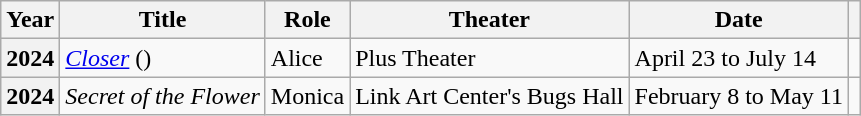<table class="wikitable plainrowheaders">
<tr>
<th scope="col">Year</th>
<th scope="col">Title</th>
<th scope="col">Role</th>
<th scope="col">Theater</th>
<th scope="col">Date</th>
<th scope="col" class="unsortable"></th>
</tr>
<tr>
<th scope="row">2024</th>
<td><em><a href='#'>Closer</a></em> ()</td>
<td>Alice</td>
<td>Plus Theater</td>
<td>April 23 to July 14</td>
<td style="text-align:center"></td>
</tr>
<tr>
<th scope="row">2024</th>
<td><em>Secret of the Flower</em></td>
<td>Monica</td>
<td>Link Art Center's Bugs Hall</td>
<td>February 8 to May 11</td>
<td style="text-align:center"></td>
</tr>
</table>
